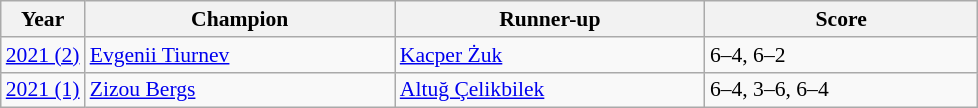<table class="wikitable" style="font-size:90%">
<tr>
<th>Year</th>
<th width="200">Champion</th>
<th width="200">Runner-up</th>
<th width="175">Score</th>
</tr>
<tr>
<td><a href='#'>2021 (2)</a></td>
<td> <a href='#'>Evgenii Tiurnev</a></td>
<td> <a href='#'>Kacper Żuk</a></td>
<td>6–4, 6–2</td>
</tr>
<tr>
<td><a href='#'>2021 (1)</a></td>
<td> <a href='#'>Zizou Bergs</a></td>
<td> <a href='#'>Altuğ Çelikbilek</a></td>
<td>6–4, 3–6, 6–4</td>
</tr>
</table>
